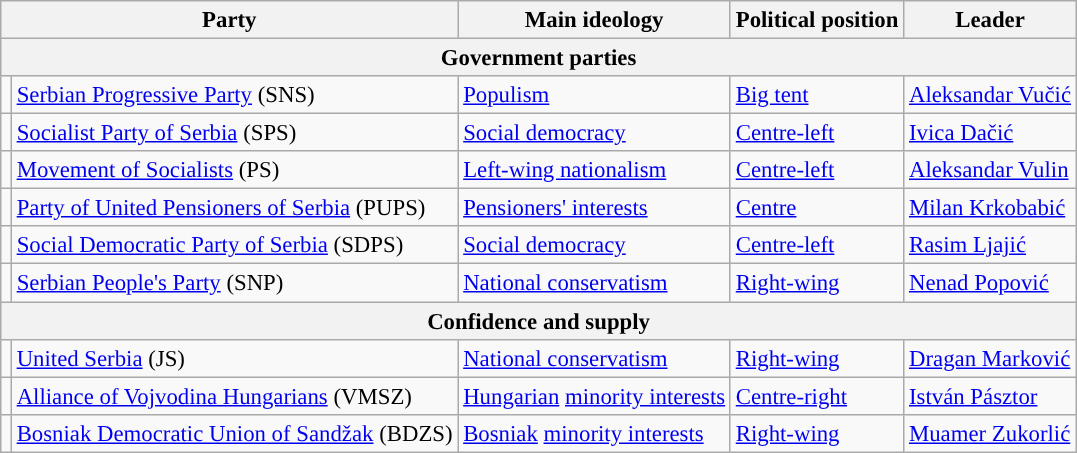<table class="wikitable" style="font-size:95%">
<tr>
<th colspan="2">Party</th>
<th>Main ideology</th>
<th>Political position</th>
<th>Leader</th>
</tr>
<tr>
<th colspan="5">Government parties</th>
</tr>
<tr>
<td style="background:"></td>
<td><a href='#'>Serbian Progressive Party</a> (SNS)</td>
<td><a href='#'>Populism</a></td>
<td><a href='#'>Big tent</a></td>
<td><a href='#'>Aleksandar Vučić</a></td>
</tr>
<tr>
<td style="background:"></td>
<td><a href='#'>Socialist Party of Serbia</a> (SPS)</td>
<td><a href='#'>Social democracy</a></td>
<td><a href='#'>Centre-left</a></td>
<td><a href='#'>Ivica Dačić</a></td>
</tr>
<tr>
<td style="background:"></td>
<td><a href='#'>Movement of Socialists</a> (PS)</td>
<td><a href='#'>Left-wing nationalism</a></td>
<td><a href='#'>Centre-left</a></td>
<td><a href='#'>Aleksandar Vulin</a></td>
</tr>
<tr>
<td style="background:"></td>
<td><a href='#'>Party of United Pensioners of Serbia</a> (PUPS)</td>
<td><a href='#'>Pensioners' interests</a></td>
<td><a href='#'>Centre</a></td>
<td><a href='#'>Milan Krkobabić</a></td>
</tr>
<tr>
<td style="background:"></td>
<td><a href='#'>Social Democratic Party of Serbia</a> (SDPS)</td>
<td><a href='#'>Social democracy</a></td>
<td><a href='#'>Centre-left</a></td>
<td><a href='#'>Rasim Ljajić</a></td>
</tr>
<tr>
<td style="background:"></td>
<td><a href='#'>Serbian People's Party</a> (SNP)</td>
<td><a href='#'>National conservatism</a></td>
<td><a href='#'>Right-wing</a></td>
<td><a href='#'>Nenad Popović</a></td>
</tr>
<tr>
<th colspan="5">Confidence and supply</th>
</tr>
<tr>
<td style="background:"></td>
<td><a href='#'>United Serbia</a> (JS)</td>
<td><a href='#'>National conservatism</a></td>
<td><a href='#'>Right-wing</a></td>
<td><a href='#'>Dragan Marković</a></td>
</tr>
<tr>
<td style="background:"></td>
<td><a href='#'>Alliance of Vojvodina Hungarians</a> (VMSZ)</td>
<td><a href='#'>Hungarian</a> <a href='#'>minority interests</a></td>
<td><a href='#'>Centre-right</a></td>
<td><a href='#'>István Pásztor</a></td>
</tr>
<tr>
<td style="background:"></td>
<td><a href='#'>Bosniak Democratic Union of Sandžak</a> (BDZS)</td>
<td><a href='#'>Bosniak</a> <a href='#'>minority interests</a></td>
<td><a href='#'>Right-wing</a></td>
<td><a href='#'>Muamer Zukorlić</a></td>
</tr>
</table>
